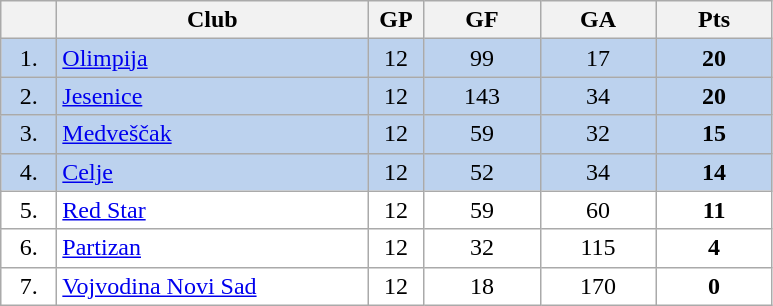<table class="wikitable">
<tr>
<th width="30"></th>
<th width="200">Club</th>
<th width="30">GP</th>
<th width="70">GF</th>
<th width="70">GA</th>
<th width="70">Pts</th>
</tr>
<tr bgcolor="#BCD2EE" align="center">
<td>1.</td>
<td align="left"><a href='#'>Olimpija</a></td>
<td>12</td>
<td>99</td>
<td>17</td>
<td><strong>20</strong></td>
</tr>
<tr bgcolor="#BCD2EE" align="center">
<td>2.</td>
<td align="left"><a href='#'>Jesenice</a></td>
<td>12</td>
<td>143</td>
<td>34</td>
<td><strong>20</strong></td>
</tr>
<tr bgcolor="#BCD2EE" align="center">
<td>3.</td>
<td align="left"><a href='#'>Medveščak</a></td>
<td>12</td>
<td>59</td>
<td>32</td>
<td><strong>15</strong></td>
</tr>
<tr bgcolor="#BCD2EE" align="center">
<td>4.</td>
<td align="left"><a href='#'>Celje</a></td>
<td>12</td>
<td>52</td>
<td>34</td>
<td><strong>14</strong></td>
</tr>
<tr bgcolor="#FFFFFF" align="center">
<td>5.</td>
<td align="left"><a href='#'>Red Star</a></td>
<td>12</td>
<td>59</td>
<td>60</td>
<td><strong>11</strong></td>
</tr>
<tr bgcolor="#FFFFFF" align="center">
<td>6.</td>
<td align="left"><a href='#'>Partizan</a></td>
<td>12</td>
<td>32</td>
<td>115</td>
<td><strong>4</strong></td>
</tr>
<tr bgcolor="#FFFFFF" align="center">
<td>7.</td>
<td align="left"><a href='#'>Vojvodina Novi Sad</a></td>
<td>12</td>
<td>18</td>
<td>170</td>
<td><strong>0</strong></td>
</tr>
</table>
